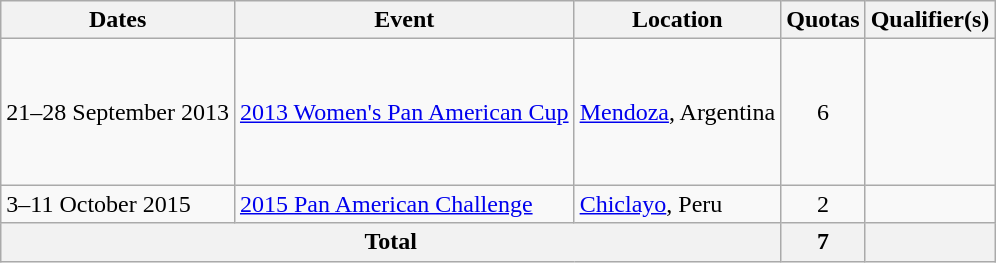<table class="wikitable">
<tr>
<th>Dates</th>
<th>Event</th>
<th>Location</th>
<th>Quotas</th>
<th>Qualifier(s)</th>
</tr>
<tr>
<td>21–28 September 2013</td>
<td><a href='#'>2013 Women's Pan American Cup</a></td>
<td><a href='#'>Mendoza</a>, Argentina</td>
<td align=center>6</td>
<td><br><br><br><br><br></td>
</tr>
<tr>
<td>3–11 October 2015</td>
<td><a href='#'>2015 Pan American Challenge</a></td>
<td><a href='#'>Chiclayo</a>, Peru</td>
<td align=center>2</td>
<td><br><s></s></td>
</tr>
<tr>
<th colspan=3>Total</th>
<th>7</th>
<th></th>
</tr>
</table>
